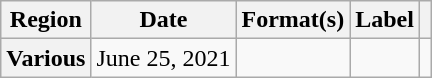<table class="wikitable plainrowheaders" border="1">
<tr>
<th scope="col">Region</th>
<th scope="col">Date</th>
<th scope="col">Format(s)</th>
<th scope="col">Label</th>
<th scope="col"></th>
</tr>
<tr>
<th scope="row">Various</th>
<td>June 25, 2021</td>
<td></td>
<td></td>
<td style="text-align:center;"></td>
</tr>
</table>
